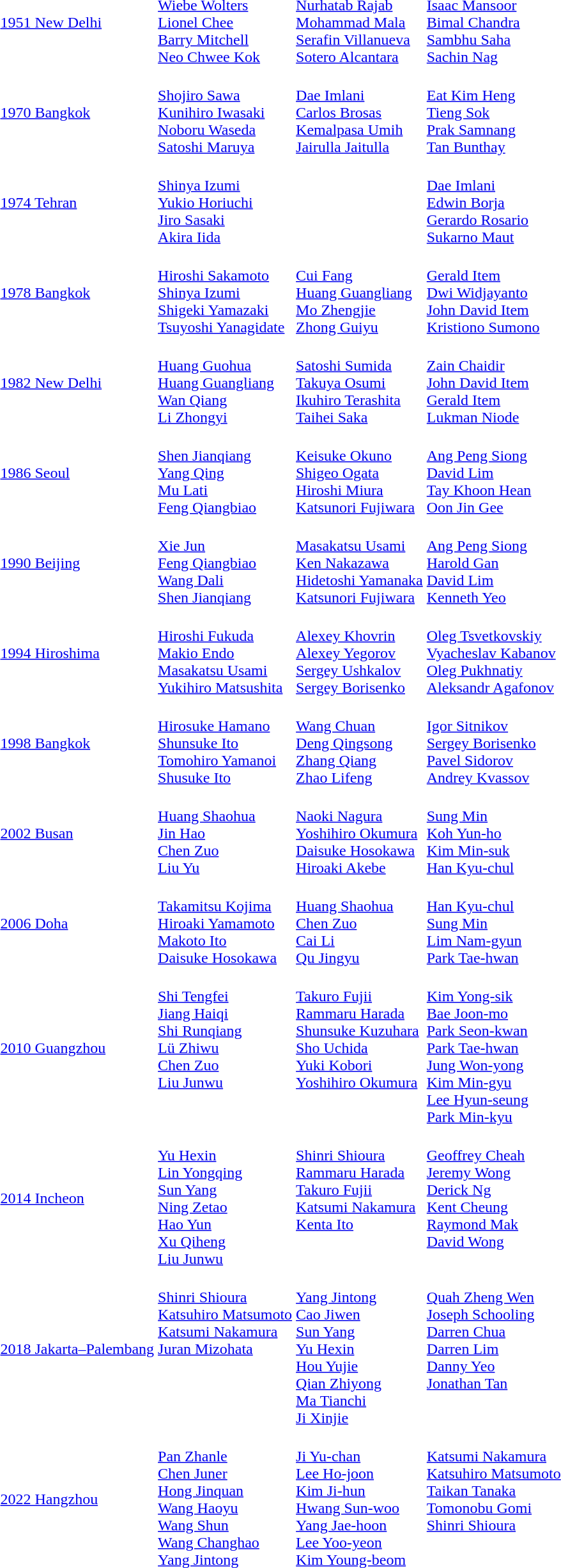<table>
<tr>
<td><a href='#'>1951 New Delhi</a></td>
<td><br><a href='#'>Wiebe Wolters</a><br><a href='#'>Lionel Chee</a><br><a href='#'>Barry Mitchell</a><br><a href='#'>Neo Chwee Kok</a></td>
<td><br><a href='#'>Nurhatab Rajab</a><br><a href='#'>Mohammad Mala</a><br><a href='#'>Serafin Villanueva</a><br><a href='#'>Sotero Alcantara</a></td>
<td><br><a href='#'>Isaac Mansoor</a><br><a href='#'>Bimal Chandra</a><br><a href='#'>Sambhu Saha</a><br><a href='#'>Sachin Nag</a></td>
</tr>
<tr>
<td><a href='#'>1970 Bangkok</a></td>
<td><br><a href='#'>Shojiro Sawa</a><br><a href='#'>Kunihiro Iwasaki</a><br><a href='#'>Noboru Waseda</a><br><a href='#'>Satoshi Maruya</a></td>
<td><br><a href='#'>Dae Imlani</a><br><a href='#'>Carlos Brosas</a><br><a href='#'>Kemalpasa Umih</a><br><a href='#'>Jairulla Jaitulla</a></td>
<td><br><a href='#'>Eat Kim Heng</a><br><a href='#'>Tieng Sok</a><br><a href='#'>Prak Samnang</a><br><a href='#'>Tan Bunthay</a></td>
</tr>
<tr>
<td><a href='#'>1974 Tehran</a></td>
<td><br><a href='#'>Shinya Izumi</a><br><a href='#'>Yukio Horiuchi</a><br><a href='#'>Jiro Sasaki</a><br><a href='#'>Akira Iida</a></td>
<td valign=top></td>
<td><br><a href='#'>Dae Imlani</a><br><a href='#'>Edwin Borja</a><br><a href='#'>Gerardo Rosario</a><br><a href='#'>Sukarno Maut</a></td>
</tr>
<tr>
<td><a href='#'>1978 Bangkok</a></td>
<td><br><a href='#'>Hiroshi Sakamoto</a><br><a href='#'>Shinya Izumi</a><br><a href='#'>Shigeki Yamazaki</a><br><a href='#'>Tsuyoshi Yanagidate</a></td>
<td><br><a href='#'>Cui Fang</a><br><a href='#'>Huang Guangliang</a><br><a href='#'>Mo Zhengjie</a><br><a href='#'>Zhong Guiyu</a></td>
<td><br><a href='#'>Gerald Item</a><br><a href='#'>Dwi Widjayanto</a><br><a href='#'>John David Item</a><br><a href='#'>Kristiono Sumono</a></td>
</tr>
<tr>
<td><a href='#'>1982 New Delhi</a></td>
<td><br><a href='#'>Huang Guohua</a><br><a href='#'>Huang Guangliang</a><br><a href='#'>Wan Qiang</a><br><a href='#'>Li Zhongyi</a></td>
<td><br><a href='#'>Satoshi Sumida</a><br><a href='#'>Takuya Osumi</a><br><a href='#'>Ikuhiro Terashita</a><br><a href='#'>Taihei Saka</a></td>
<td><br><a href='#'>Zain Chaidir</a><br><a href='#'>John David Item</a><br><a href='#'>Gerald Item</a><br><a href='#'>Lukman Niode</a></td>
</tr>
<tr>
<td><a href='#'>1986 Seoul</a></td>
<td><br><a href='#'>Shen Jianqiang</a><br><a href='#'>Yang Qing</a><br><a href='#'>Mu Lati</a><br><a href='#'>Feng Qiangbiao</a></td>
<td><br><a href='#'>Keisuke Okuno</a><br><a href='#'>Shigeo Ogata</a><br><a href='#'>Hiroshi Miura</a><br><a href='#'>Katsunori Fujiwara</a></td>
<td><br><a href='#'>Ang Peng Siong</a><br><a href='#'>David Lim</a><br><a href='#'>Tay Khoon Hean</a><br><a href='#'>Oon Jin Gee</a></td>
</tr>
<tr>
<td><a href='#'>1990 Beijing</a></td>
<td><br><a href='#'>Xie Jun</a><br><a href='#'>Feng Qiangbiao</a><br><a href='#'>Wang Dali</a><br><a href='#'>Shen Jianqiang</a></td>
<td><br><a href='#'>Masakatsu Usami</a><br><a href='#'>Ken Nakazawa</a><br><a href='#'>Hidetoshi Yamanaka</a><br><a href='#'>Katsunori Fujiwara</a></td>
<td><br><a href='#'>Ang Peng Siong</a><br><a href='#'>Harold Gan</a><br><a href='#'>David Lim</a><br><a href='#'>Kenneth Yeo</a></td>
</tr>
<tr>
<td><a href='#'>1994 Hiroshima</a></td>
<td><br><a href='#'>Hiroshi Fukuda</a><br><a href='#'>Makio Endo</a><br><a href='#'>Masakatsu Usami</a><br><a href='#'>Yukihiro Matsushita</a></td>
<td><br><a href='#'>Alexey Khovrin</a><br><a href='#'>Alexey Yegorov</a><br><a href='#'>Sergey Ushkalov</a><br><a href='#'>Sergey Borisenko</a></td>
<td><br><a href='#'>Oleg Tsvetkovskiy</a><br><a href='#'>Vyacheslav Kabanov</a><br><a href='#'>Oleg Pukhnatiy</a><br><a href='#'>Aleksandr Agafonov</a></td>
</tr>
<tr>
<td><a href='#'>1998 Bangkok</a></td>
<td><br><a href='#'>Hirosuke Hamano</a><br><a href='#'>Shunsuke Ito</a><br><a href='#'>Tomohiro Yamanoi</a><br><a href='#'>Shusuke Ito</a></td>
<td><br><a href='#'>Wang Chuan</a><br><a href='#'>Deng Qingsong</a><br><a href='#'>Zhang Qiang</a><br><a href='#'>Zhao Lifeng</a></td>
<td><br><a href='#'>Igor Sitnikov</a><br><a href='#'>Sergey Borisenko</a><br><a href='#'>Pavel Sidorov</a><br><a href='#'>Andrey Kvassov</a></td>
</tr>
<tr>
<td><a href='#'>2002 Busan</a></td>
<td><br><a href='#'>Huang Shaohua</a><br><a href='#'>Jin Hao</a><br><a href='#'>Chen Zuo</a><br><a href='#'>Liu Yu</a></td>
<td><br><a href='#'>Naoki Nagura</a><br><a href='#'>Yoshihiro Okumura</a><br><a href='#'>Daisuke Hosokawa</a><br><a href='#'>Hiroaki Akebe</a></td>
<td><br><a href='#'>Sung Min</a><br><a href='#'>Koh Yun-ho</a><br><a href='#'>Kim Min-suk</a><br><a href='#'>Han Kyu-chul</a></td>
</tr>
<tr>
<td><a href='#'>2006 Doha</a></td>
<td><br><a href='#'>Takamitsu Kojima</a><br><a href='#'>Hiroaki Yamamoto</a><br><a href='#'>Makoto Ito</a><br><a href='#'>Daisuke Hosokawa</a></td>
<td><br><a href='#'>Huang Shaohua</a><br><a href='#'>Chen Zuo</a><br><a href='#'>Cai Li</a><br><a href='#'>Qu Jingyu</a></td>
<td><br><a href='#'>Han Kyu-chul</a><br><a href='#'>Sung Min</a><br><a href='#'>Lim Nam-gyun</a><br><a href='#'>Park Tae-hwan</a></td>
</tr>
<tr>
<td><a href='#'>2010 Guangzhou</a></td>
<td valign=top><br><a href='#'>Shi Tengfei</a><br><a href='#'>Jiang Haiqi</a><br><a href='#'>Shi Runqiang</a><br><a href='#'>Lü Zhiwu</a><br><a href='#'>Chen Zuo</a><br><a href='#'>Liu Junwu</a></td>
<td valign=top><br><a href='#'>Takuro Fujii</a><br><a href='#'>Rammaru Harada</a><br><a href='#'>Shunsuke Kuzuhara</a><br><a href='#'>Sho Uchida</a><br><a href='#'>Yuki Kobori</a><br><a href='#'>Yoshihiro Okumura</a></td>
<td><br><a href='#'>Kim Yong-sik</a><br><a href='#'>Bae Joon-mo</a><br><a href='#'>Park Seon-kwan</a><br><a href='#'>Park Tae-hwan</a><br><a href='#'>Jung Won-yong</a><br><a href='#'>Kim Min-gyu</a><br><a href='#'>Lee Hyun-seung</a><br><a href='#'>Park Min-kyu</a></td>
</tr>
<tr>
<td><a href='#'>2014 Incheon</a></td>
<td><br><a href='#'>Yu Hexin</a><br><a href='#'>Lin Yongqing</a><br><a href='#'>Sun Yang</a><br><a href='#'>Ning Zetao</a><br><a href='#'>Hao Yun</a><br><a href='#'>Xu Qiheng</a><br><a href='#'>Liu Junwu</a></td>
<td valign=top><br><a href='#'>Shinri Shioura</a><br><a href='#'>Rammaru Harada</a><br><a href='#'>Takuro Fujii</a><br><a href='#'>Katsumi Nakamura</a><br><a href='#'>Kenta Ito</a></td>
<td valign=top><br><a href='#'>Geoffrey Cheah</a><br><a href='#'>Jeremy Wong</a><br><a href='#'>Derick Ng</a><br><a href='#'>Kent Cheung</a><br><a href='#'>Raymond Mak</a><br><a href='#'>David Wong</a></td>
</tr>
<tr>
<td><a href='#'>2018 Jakarta–Palembang</a></td>
<td valign=top><br><a href='#'>Shinri Shioura</a><br><a href='#'>Katsuhiro Matsumoto</a><br><a href='#'>Katsumi Nakamura</a><br><a href='#'>Juran Mizohata</a></td>
<td><br><a href='#'>Yang Jintong</a><br><a href='#'>Cao Jiwen</a><br><a href='#'>Sun Yang</a><br><a href='#'>Yu Hexin</a><br><a href='#'>Hou Yujie</a><br><a href='#'>Qian Zhiyong</a><br><a href='#'>Ma Tianchi</a><br><a href='#'>Ji Xinjie</a></td>
<td valign=top><br><a href='#'>Quah Zheng Wen</a><br><a href='#'>Joseph Schooling</a><br><a href='#'>Darren Chua</a><br><a href='#'>Darren Lim</a><br><a href='#'>Danny Yeo</a><br><a href='#'>Jonathan Tan</a></td>
</tr>
<tr>
<td><a href='#'>2022 Hangzhou</a></td>
<td valign=top><br><a href='#'>Pan Zhanle</a><br><a href='#'>Chen Juner</a><br><a href='#'>Hong Jinquan</a><br><a href='#'>Wang Haoyu</a><br><a href='#'>Wang Shun</a><br><a href='#'>Wang Changhao</a><br><a href='#'>Yang Jintong</a></td>
<td><br><a href='#'>Ji Yu-chan</a><br><a href='#'>Lee Ho-joon</a><br><a href='#'>Kim Ji-hun</a><br><a href='#'>Hwang Sun-woo</a><br><a href='#'>Yang Jae-hoon</a><br><a href='#'>Lee Yoo-yeon</a><br><a href='#'>Kim Young-beom</a></td>
<td valign=top><br><a href='#'>Katsumi Nakamura</a><br><a href='#'>Katsuhiro Matsumoto</a><br><a href='#'>Taikan Tanaka</a><br><a href='#'>Tomonobu Gomi</a><br><a href='#'>Shinri Shioura</a></td>
</tr>
</table>
